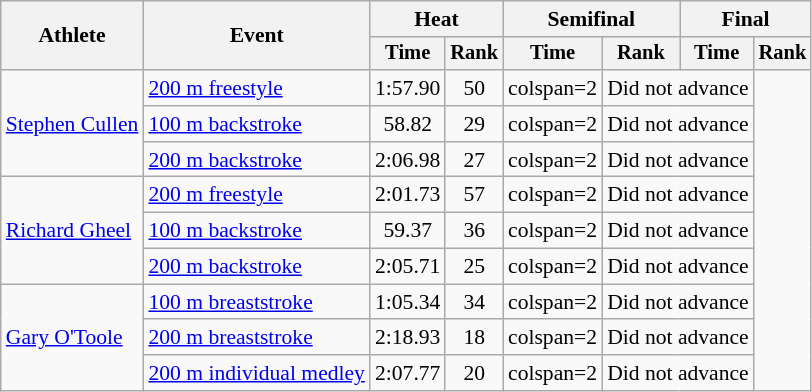<table class=wikitable style="font-size:90%;">
<tr>
<th rowspan=2>Athlete</th>
<th rowspan=2>Event</th>
<th colspan=2>Heat</th>
<th colspan=2>Semifinal</th>
<th colspan=2>Final</th>
</tr>
<tr style="font-size:95%">
<th>Time</th>
<th>Rank</th>
<th>Time</th>
<th>Rank</th>
<th>Time</th>
<th>Rank</th>
</tr>
<tr align=center>
<td rowspan=3 align=left><a href='#'>Stephen Cullen</a></td>
<td align=left><a href='#'>200 m freestyle</a></td>
<td>1:57.90</td>
<td>50</td>
<td>colspan=2 </td>
<td colspan=2>Did not advance</td>
</tr>
<tr align=center>
<td align=left><a href='#'>100 m backstroke</a></td>
<td>58.82</td>
<td>29</td>
<td>colspan=2 </td>
<td colspan=2>Did not advance</td>
</tr>
<tr align=center>
<td align=left><a href='#'>200 m backstroke</a></td>
<td>2:06.98</td>
<td>27</td>
<td>colspan=2 </td>
<td colspan=2>Did not advance</td>
</tr>
<tr align=center>
<td rowspan=3 align=left><a href='#'>Richard Gheel</a></td>
<td align=left><a href='#'>200 m freestyle</a></td>
<td>2:01.73</td>
<td>57</td>
<td>colspan=2 </td>
<td colspan=2>Did not advance</td>
</tr>
<tr align=center>
<td align=left><a href='#'>100 m backstroke</a></td>
<td>59.37</td>
<td>36</td>
<td>colspan=2 </td>
<td colspan=2>Did not advance</td>
</tr>
<tr align=center>
<td align=left><a href='#'>200 m backstroke</a></td>
<td>2:05.71</td>
<td>25</td>
<td>colspan=2 </td>
<td colspan=2>Did not advance</td>
</tr>
<tr align=center>
<td rowspan=3 align=left><a href='#'>Gary O'Toole</a></td>
<td align=left><a href='#'>100 m breaststroke</a></td>
<td>1:05.34</td>
<td>34</td>
<td>colspan=2 </td>
<td colspan=2>Did not advance</td>
</tr>
<tr align=center>
<td align=left><a href='#'>200 m breaststroke</a></td>
<td>2:18.93</td>
<td>18</td>
<td>colspan=2 </td>
<td colspan=2>Did not advance</td>
</tr>
<tr align=center>
<td align=left><a href='#'>200 m individual medley</a></td>
<td>2:07.77</td>
<td>20</td>
<td>colspan=2 </td>
<td colspan=2>Did not advance</td>
</tr>
</table>
